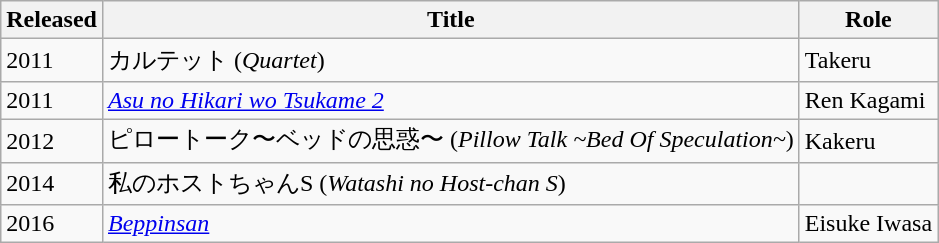<table class="wikitable">
<tr>
<th><strong>Released</strong></th>
<th><strong>Title</strong></th>
<th><strong>Role</strong></th>
</tr>
<tr>
<td>2011</td>
<td>カルテット (<em>Quartet</em>)</td>
<td>Takeru</td>
</tr>
<tr>
<td>2011</td>
<td><em><a href='#'>Asu no Hikari wo Tsukame 2</a></em></td>
<td>Ren Kagami</td>
</tr>
<tr>
<td>2012</td>
<td>ピロートーク〜ベッドの思惑〜 (<em>Pillow Talk ~Bed Of Speculation~</em>)</td>
<td>Kakeru</td>
</tr>
<tr>
<td>2014</td>
<td>私のホストちゃんS (<em>Watashi no Host-chan S</em>)</td>
<td></td>
</tr>
<tr>
<td>2016</td>
<td><em><a href='#'>Beppinsan</a></em></td>
<td>Eisuke Iwasa</td>
</tr>
</table>
